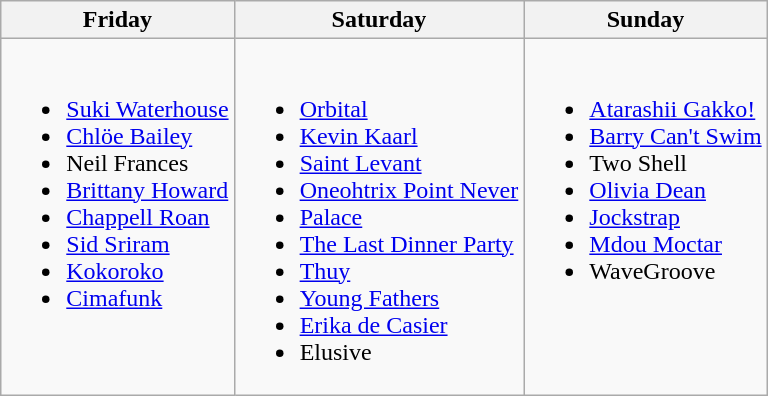<table class="wikitable">
<tr>
<th>Friday</th>
<th>Saturday</th>
<th>Sunday</th>
</tr>
<tr valign="top">
<td><br><ul><li><a href='#'>Suki Waterhouse</a></li><li><a href='#'>Chlöe Bailey</a></li><li>Neil Frances</li><li><a href='#'>Brittany Howard</a></li><li><a href='#'>Chappell Roan</a></li><li><a href='#'>Sid Sriram</a></li><li><a href='#'>Kokoroko</a></li><li><a href='#'>Cimafunk</a></li></ul></td>
<td><br><ul><li><a href='#'>Orbital</a></li><li><a href='#'>Kevin Kaarl</a></li><li><a href='#'>Saint Levant</a></li><li><a href='#'>Oneohtrix Point Never</a></li><li><a href='#'>Palace</a></li><li><a href='#'>The Last Dinner Party</a></li><li><a href='#'>Thuy</a></li><li><a href='#'>Young Fathers</a></li><li><a href='#'>Erika de Casier</a></li><li>Elusive</li></ul></td>
<td><br><ul><li><a href='#'>Atarashii Gakko!</a></li><li><a href='#'>Barry Can't Swim</a></li><li>Two Shell</li><li><a href='#'>Olivia Dean</a></li><li><a href='#'>Jockstrap</a></li><li><a href='#'>Mdou Moctar</a></li><li>WaveGroove</li></ul></td>
</tr>
</table>
